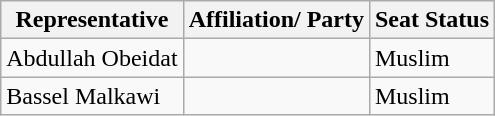<table class="wikitable">
<tr>
<th>Representative</th>
<th>Affiliation/ Party</th>
<th>Seat Status</th>
</tr>
<tr>
<td>Abdullah Obeidat</td>
<td></td>
<td>Muslim</td>
</tr>
<tr>
<td>Bassel Malkawi</td>
<td></td>
<td>Muslim</td>
</tr>
</table>
